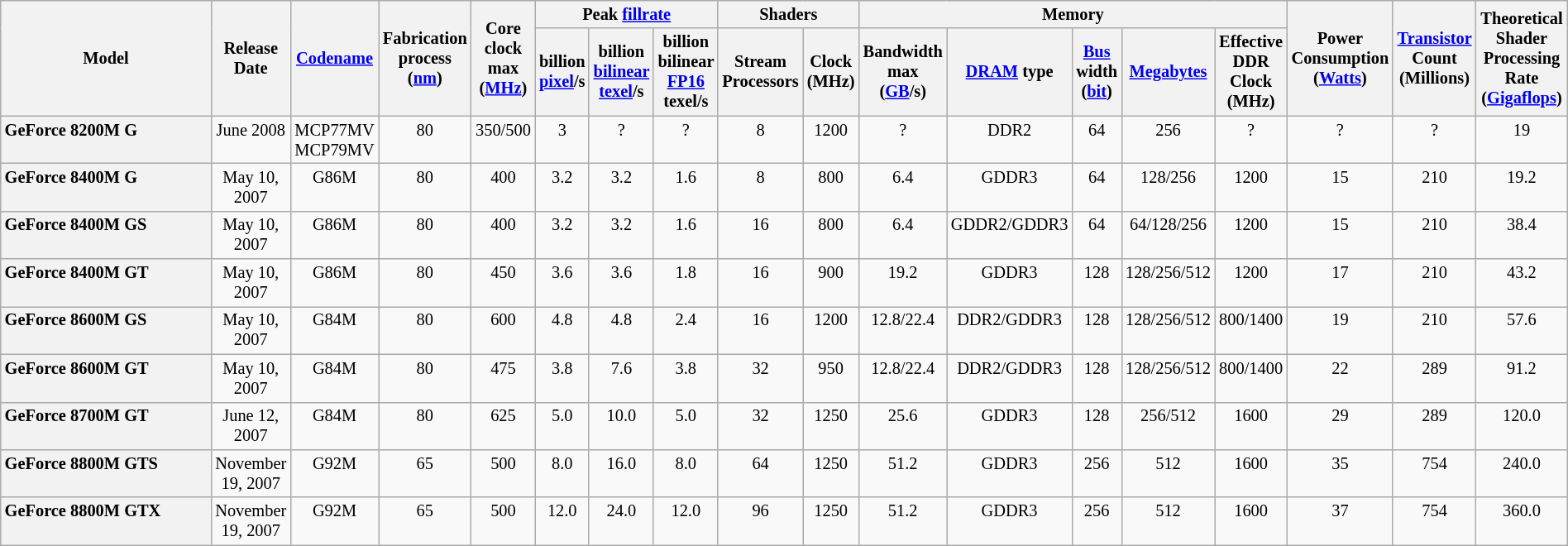<table class="wikitable" style="font-size: 85%; text-align: center; width: 100%;">
<tr>
<th rowspan=2 style="width:12em">Model</th>
<th rowspan=2>Release Date</th>
<th rowspan=2><a href='#'>Codename</a></th>
<th rowspan=2>Fabrication process (<a href='#'>nm</a>)</th>
<th rowspan=2>Core clock max (<a href='#'>MHz</a>)</th>
<th colspan=3>Peak <a href='#'>fillrate</a></th>
<th colspan=2>Shaders</th>
<th colspan=5>Memory</th>
<th rowspan=2>Power Consumption (<a href='#'>Watts</a>)</th>
<th rowspan=2><a href='#'>Transistor</a> Count (Millions)</th>
<th rowspan=2>Theoretical Shader Processing Rate (<a href='#'>Gigaflops</a>)</th>
</tr>
<tr>
<th>billion <a href='#'>pixel</a>/s</th>
<th>billion <a href='#'>bilinear</a> <a href='#'>texel</a>/s</th>
<th>billion bilinear <a href='#'>FP16</a> texel/s</th>
<th>Stream Processors</th>
<th>Clock (MHz)</th>
<th>Bandwidth max (<a href='#'>GB</a>/s)</th>
<th><a href='#'>DRAM</a> type</th>
<th><a href='#'>Bus</a> width (<a href='#'>bit</a>)</th>
<th><a href='#'>Megabytes</a></th>
<th>Effective DDR Clock (MHz)</th>
</tr>
<tr valign="top">
<th style="text-align:left;">GeForce 8200M G</th>
<td>June 2008</td>
<td>MCP77MV MCP79MV</td>
<td>80</td>
<td>350/500</td>
<td>3</td>
<td>?</td>
<td>?</td>
<td>8</td>
<td>1200</td>
<td>?</td>
<td>DDR2</td>
<td>64</td>
<td>256</td>
<td>?</td>
<td>?</td>
<td>?</td>
<td>19</td>
</tr>
<tr valign="top">
<th style="text-align:left;">GeForce 8400M G</th>
<td>May 10, 2007</td>
<td>G86M</td>
<td>80</td>
<td>400</td>
<td>3.2</td>
<td>3.2</td>
<td>1.6</td>
<td>8</td>
<td>800</td>
<td>6.4</td>
<td>GDDR3</td>
<td>64</td>
<td>128/256</td>
<td>1200</td>
<td>15</td>
<td>210</td>
<td>19.2</td>
</tr>
<tr valign="top">
<th style="text-align:left;">GeForce 8400M GS</th>
<td>May 10, 2007</td>
<td>G86M</td>
<td>80</td>
<td>400</td>
<td>3.2</td>
<td>3.2</td>
<td>1.6</td>
<td>16</td>
<td>800</td>
<td>6.4</td>
<td>GDDR2/GDDR3</td>
<td>64</td>
<td>64/128/256</td>
<td>1200</td>
<td>15</td>
<td>210</td>
<td>38.4</td>
</tr>
<tr valign="top">
<th style="text-align:left;">GeForce 8400M GT</th>
<td>May 10, 2007</td>
<td>G86M</td>
<td>80</td>
<td>450</td>
<td>3.6</td>
<td>3.6</td>
<td>1.8</td>
<td>16</td>
<td>900</td>
<td>19.2</td>
<td>GDDR3</td>
<td>128</td>
<td>128/256/512</td>
<td>1200</td>
<td>17</td>
<td>210</td>
<td>43.2</td>
</tr>
<tr valign="top">
<th style="text-align:left;">GeForce 8600M GS</th>
<td>May 10, 2007</td>
<td>G84M</td>
<td>80</td>
<td>600</td>
<td>4.8</td>
<td>4.8</td>
<td>2.4</td>
<td>16</td>
<td>1200</td>
<td>12.8/22.4</td>
<td>DDR2/GDDR3</td>
<td>128</td>
<td>128/256/512</td>
<td>800/1400</td>
<td>19</td>
<td>210</td>
<td>57.6</td>
</tr>
<tr valign="top">
<th style="text-align:left;">GeForce 8600M GT</th>
<td>May 10, 2007</td>
<td>G84M</td>
<td>80</td>
<td>475</td>
<td>3.8</td>
<td>7.6</td>
<td>3.8</td>
<td>32</td>
<td>950</td>
<td>12.8/22.4</td>
<td>DDR2/GDDR3</td>
<td>128</td>
<td>128/256/512</td>
<td>800/1400</td>
<td>22</td>
<td>289</td>
<td>91.2</td>
</tr>
<tr valign="top">
<th style="text-align:left;">GeForce 8700M GT</th>
<td>June 12, 2007</td>
<td>G84M</td>
<td>80</td>
<td>625</td>
<td>5.0</td>
<td>10.0</td>
<td>5.0</td>
<td>32</td>
<td>1250</td>
<td>25.6</td>
<td>GDDR3</td>
<td>128</td>
<td>256/512</td>
<td>1600</td>
<td>29</td>
<td>289</td>
<td>120.0</td>
</tr>
<tr valign="top">
<th style="text-align:left;">GeForce 8800M GTS</th>
<td>November 19, 2007</td>
<td>G92M</td>
<td>65</td>
<td>500</td>
<td>8.0</td>
<td>16.0</td>
<td>8.0</td>
<td>64</td>
<td>1250</td>
<td>51.2</td>
<td>GDDR3</td>
<td>256</td>
<td>512</td>
<td>1600</td>
<td>35</td>
<td>754</td>
<td>240.0</td>
</tr>
<tr valign="top">
<th style="text-align:left;">GeForce 8800M GTX</th>
<td>November 19, 2007</td>
<td>G92M</td>
<td>65</td>
<td>500</td>
<td>12.0</td>
<td>24.0</td>
<td>12.0</td>
<td>96</td>
<td>1250</td>
<td>51.2</td>
<td>GDDR3</td>
<td>256</td>
<td>512</td>
<td>1600</td>
<td>37</td>
<td>754</td>
<td>360.0</td>
</tr>
</table>
